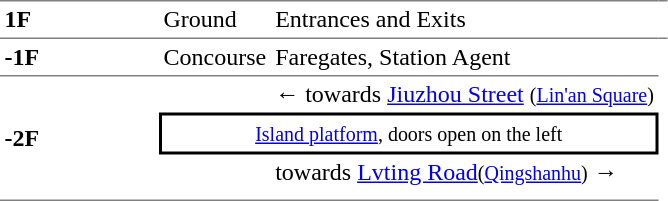<table cellspacing=0 cellpadding=3>
<tr>
<td style="border-top:solid 1px gray;border-bottom:solid 1px gray;"  rowspan=1 width=100><strong>1F</strong></td>
<td style="border-top:solid 1px gray;border-bottom:solid 1px gray;">Ground</td>
<td style="border-top:solid 1px gray;border-bottom:solid 1px gray;">Entrances and Exits</td>
<td style="border-top:solid 1px gray;border-bottom:solid 1px gray;"></td>
</tr>
<tr>
<td style="border-bottom:solid 1px gray;"  rowspan=1 width=100><strong>-1F</strong></td>
<td style="border-bottom:solid 1px gray;">Concourse</td>
<td style="border-bottom:solid 1px gray;">Faregates, Station Agent</td>
</tr>
<tr>
<td style="border-bottom:solid 1px gray;" rowspan=4><strong>-2F</strong></td>
<td></td>
<td>←  towards <a href='#'>Jiuzhou Street</a> <small>(<a href='#'>Lin'an Square</a>)</small></td>
</tr>
<tr>
<td style="border-right:solid 2px black;border-left:solid 2px black;border-bottom:solid 2px black;border-top:solid 2px black;text-align:center;" colspan=2><small><a href='#'>Island platform</a>, doors open on the left</small></td>
</tr>
<tr>
<td></td>
<td>  towards <a href='#'>Lvting Road</a><small>(<a href='#'>Qingshanhu</a>)</small> →</td>
</tr>
<tr>
<td style="border-bottom:solid 1px gray;text-align:center;" colspan=2></td>
</tr>
</table>
